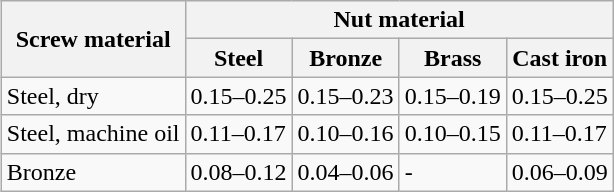<table class="wikitable" border="1" align="right">
<tr>
<th rowspan="2">Screw material</th>
<th colspan="4">Nut material</th>
</tr>
<tr>
<th>Steel</th>
<th>Bronze</th>
<th>Brass</th>
<th>Cast iron</th>
</tr>
<tr>
<td>Steel, dry</td>
<td>0.15–0.25</td>
<td>0.15–0.23</td>
<td>0.15–0.19</td>
<td>0.15–0.25</td>
</tr>
<tr>
<td>Steel, machine oil</td>
<td>0.11–0.17</td>
<td>0.10–0.16</td>
<td>0.10–0.15</td>
<td>0.11–0.17</td>
</tr>
<tr>
<td>Bronze</td>
<td>0.08–0.12</td>
<td>0.04–0.06</td>
<td>-</td>
<td>0.06–0.09</td>
</tr>
</table>
